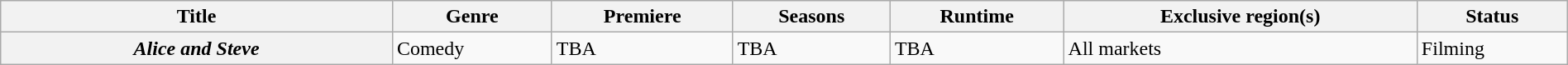<table class="wikitable plainrowheaders sortable" style="width:100%;">
<tr>
<th style="width:25%;">Title</th>
<th>Genre</th>
<th>Premiere</th>
<th>Seasons</th>
<th>Runtime</th>
<th>Exclusive region(s)</th>
<th>Status</th>
</tr>
<tr>
<th scope="row"><em> Alice and Steve</em></th>
<td>Comedy</td>
<td>TBA</td>
<td>TBA</td>
<td>TBA</td>
<td>All markets</td>
<td>Filming</td>
</tr>
</table>
